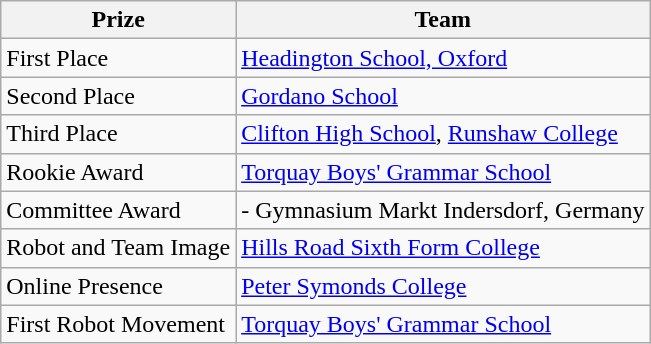<table class="wikitable">
<tr>
<th>Prize</th>
<th>Team</th>
</tr>
<tr>
<td>First Place</td>
<td><a href='#'>Headington School, Oxford</a></td>
</tr>
<tr>
<td>Second Place</td>
<td><a href='#'>Gordano School</a></td>
</tr>
<tr>
<td>Third Place</td>
<td><a href='#'>Clifton High School</a>, <a href='#'>Runshaw College</a></td>
</tr>
<tr>
<td>Rookie Award</td>
<td><a href='#'>Torquay Boys' Grammar School</a></td>
</tr>
<tr>
<td>Committee Award</td>
<td> - Gymnasium Markt Indersdorf, Germany</td>
</tr>
<tr>
<td>Robot and Team Image</td>
<td><a href='#'>Hills Road Sixth Form College</a></td>
</tr>
<tr>
<td>Online Presence</td>
<td><a href='#'>Peter Symonds College</a></td>
</tr>
<tr>
<td>First Robot Movement</td>
<td><a href='#'>Torquay Boys' Grammar School</a></td>
</tr>
</table>
